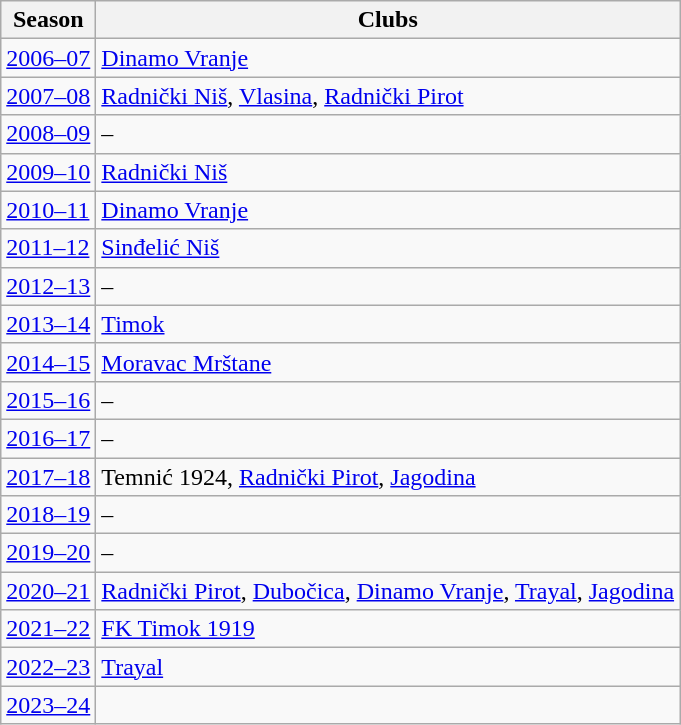<table class="wikitable" style="text-align:left;">
<tr>
<th>Season</th>
<th>Clubs</th>
</tr>
<tr>
<td><a href='#'>2006–07</a></td>
<td><a href='#'>Dinamo Vranje</a></td>
</tr>
<tr>
<td><a href='#'>2007–08</a></td>
<td><a href='#'>Radnički Niš</a>, <a href='#'>Vlasina</a>, <a href='#'>Radnički Pirot</a></td>
</tr>
<tr>
<td><a href='#'>2008–09</a></td>
<td>–</td>
</tr>
<tr>
<td><a href='#'>2009–10</a></td>
<td><a href='#'>Radnički Niš</a></td>
</tr>
<tr>
<td><a href='#'>2010–11</a></td>
<td><a href='#'>Dinamo Vranje</a></td>
</tr>
<tr>
<td><a href='#'>2011–12</a></td>
<td><a href='#'>Sinđelić Niš</a></td>
</tr>
<tr>
<td><a href='#'>2012–13</a></td>
<td>–</td>
</tr>
<tr>
<td><a href='#'>2013–14</a></td>
<td><a href='#'>Timok</a></td>
</tr>
<tr>
<td><a href='#'>2014–15</a></td>
<td><a href='#'>Moravac Mrštane</a></td>
</tr>
<tr>
<td><a href='#'>2015–16</a></td>
<td>–</td>
</tr>
<tr>
<td><a href='#'>2016–17</a></td>
<td>–</td>
</tr>
<tr>
<td><a href='#'>2017–18</a></td>
<td>Temnić 1924, <a href='#'>Radnički Pirot</a>, <a href='#'>Jagodina</a></td>
</tr>
<tr>
<td><a href='#'>2018–19</a></td>
<td>–</td>
</tr>
<tr>
<td><a href='#'>2019–20</a></td>
<td>–</td>
</tr>
<tr>
<td><a href='#'>2020–21</a></td>
<td><a href='#'>Radnički Pirot</a>, <a href='#'>Dubočica</a>, <a href='#'>Dinamo Vranje</a>, <a href='#'>Trayal</a>, <a href='#'>Jagodina</a></td>
</tr>
<tr>
<td><a href='#'>2021–22</a></td>
<td><a href='#'>FK Timok 1919</a></td>
</tr>
<tr>
<td><a href='#'>2022–23</a></td>
<td><a href='#'>Trayal</a></td>
</tr>
<tr>
<td><a href='#'>2023–24</a></td>
<td></td>
</tr>
</table>
